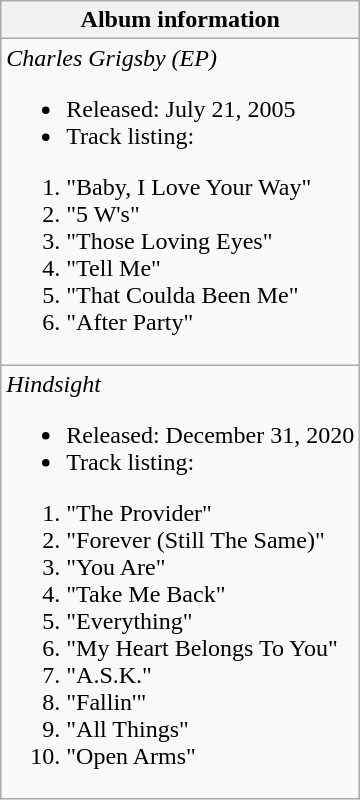<table class="wikitable">
<tr>
<th>Album information</th>
</tr>
<tr>
<td><em>Charles Grigsby (EP)</em><br><ul><li>Released: July 21, 2005</li><li>Track listing:</li></ul><ol><li>"Baby, I Love Your Way"</li><li>"5 W's"</li><li>"Those Loving Eyes"</li><li>"Tell Me"</li><li>"That Coulda Been Me"</li><li>"After Party"</li></ol></td>
</tr>
<tr>
<td><em>Hindsight</em><br><ul><li>Released: December 31, 2020</li><li>Track listing:</li></ul><ol><li>"The Provider"</li><li>"Forever (Still The Same)"</li><li>"You Are"</li><li>"Take Me Back"</li><li>"Everything"</li><li>"My Heart Belongs To You"</li><li>"A.S.K."</li><li>"Fallin'"</li><li>"All Things"</li><li>"Open Arms"</li></ol></td>
</tr>
</table>
